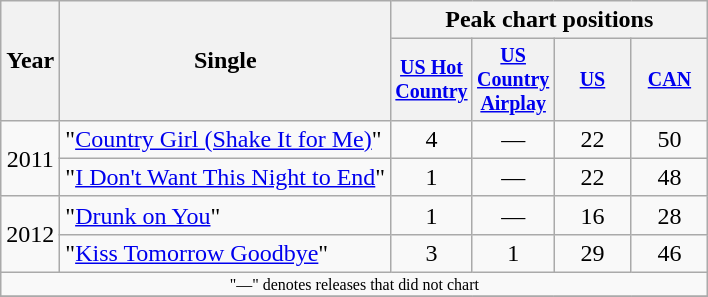<table class="wikitable" style="text-align:center;">
<tr>
<th rowspan="2">Year</th>
<th rowspan="2">Single</th>
<th colspan="4">Peak chart positions</th>
</tr>
<tr style="font-size:smaller;">
<th width="45"><a href='#'>US Hot Country</a></th>
<th width="45"><a href='#'>US Country Airplay</a></th>
<th width="45"><a href='#'>US</a></th>
<th width="45"><a href='#'>CAN</a></th>
</tr>
<tr>
<td rowspan="2">2011</td>
<td align="left">"<a href='#'>Country Girl (Shake It for Me)</a>"</td>
<td>4</td>
<td>—</td>
<td>22</td>
<td>50</td>
</tr>
<tr>
<td align="left">"<a href='#'>I Don't Want This Night to End</a>"</td>
<td>1</td>
<td>—</td>
<td>22</td>
<td>48</td>
</tr>
<tr>
<td rowspan="2">2012</td>
<td align="left">"<a href='#'>Drunk on You</a>"</td>
<td>1</td>
<td>—</td>
<td>16</td>
<td>28</td>
</tr>
<tr>
<td align="left">"<a href='#'>Kiss Tomorrow Goodbye</a>"</td>
<td>3</td>
<td>1</td>
<td>29</td>
<td>46</td>
</tr>
<tr>
<td colspan="6" style="font-size:8pt">"—" denotes releases that did not chart</td>
</tr>
<tr>
</tr>
</table>
